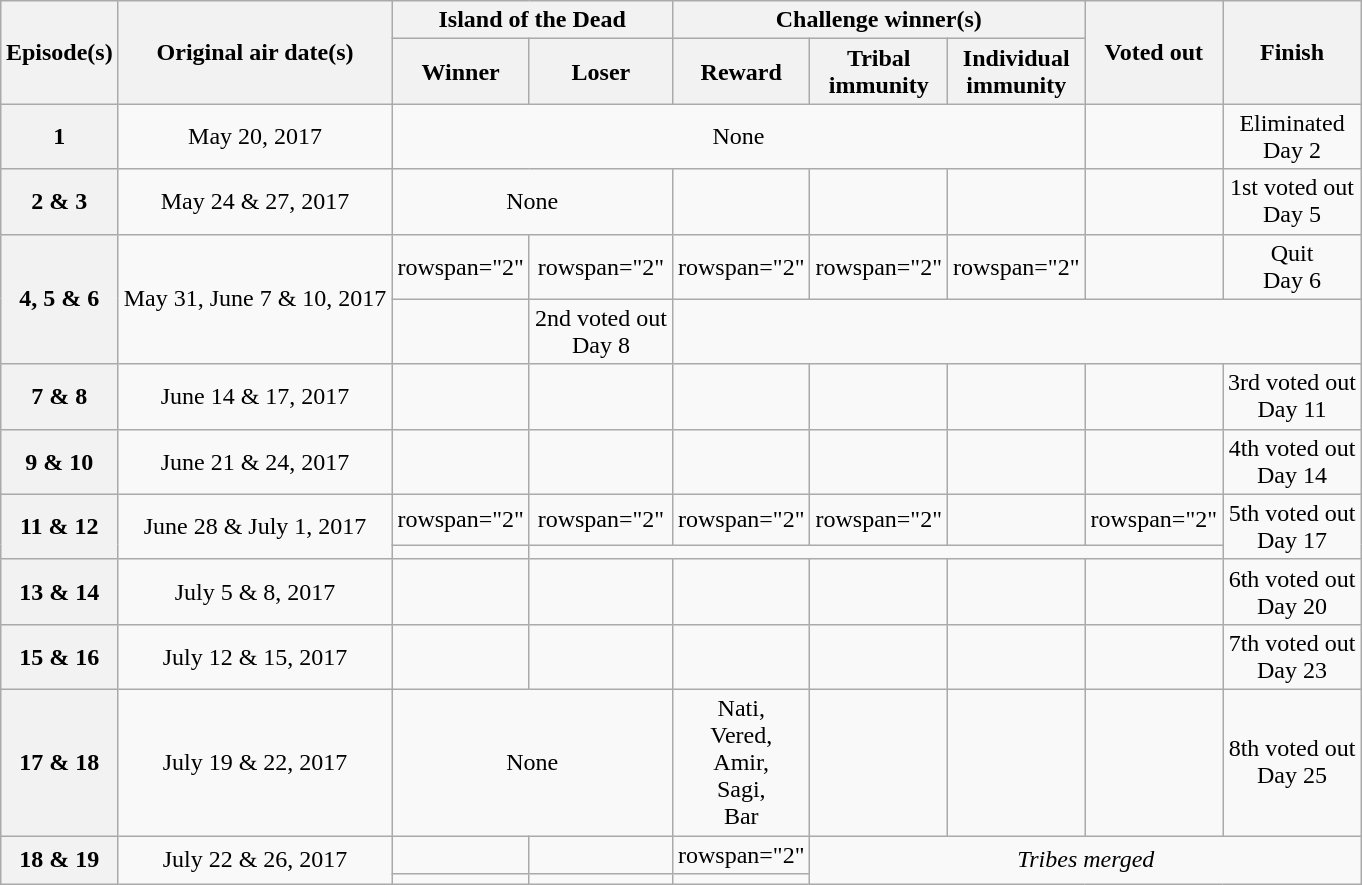<table class="wikitable plainrowheaders nowrap" style="margin:auto; text-align:center">
<tr>
<th scope="col" rowspan="2">Episode(s)</th>
<th scope="col" rowspan="2">Original air date(s)</th>
<th scope="col" colspan="2">Island of the Dead</th>
<th scope="col" colspan="3">Challenge winner(s)</th>
<th scope="col" rowspan="2">Voted out</th>
<th scope="col" rowspan="2">Finish</th>
</tr>
<tr>
<th scope="col">Winner</th>
<th scope="col">Loser</th>
<th scope="col">Reward</th>
<th scope="col">Tribal<br>immunity</th>
<th scope="col">Individual<br> immunity</th>
</tr>
<tr>
<th>1</th>
<td>May 20, 2017</td>
<td colspan="5" style="text-align:center;">None</td>
<td></td>
<td>Eliminated<br>Day 2</td>
</tr>
<tr>
<th>2 & 3</th>
<td>May 24 & 27, 2017</td>
<td colspan="2" style="text-align:center;">None</td>
<td></td>
<td></td>
<td></td>
<td></td>
<td>1st voted out<br>Day 5</td>
</tr>
<tr>
<th rowspan="2">4, 5 & 6</th>
<td rowspan="2">May 31, June 7 & 10, 2017</td>
<td>rowspan="2" </td>
<td>rowspan="2" </td>
<td>rowspan="2" </td>
<td>rowspan="2" </td>
<td>rowspan="2" </td>
<td></td>
<td>Quit<br>Day 6</td>
</tr>
<tr>
<td></td>
<td>2nd voted out<br>Day 8</td>
</tr>
<tr>
<th>7 & 8</th>
<td>June 14 & 17, 2017</td>
<td></td>
<td></td>
<td></td>
<td></td>
<td></td>
<td></td>
<td>3rd voted out<br>Day 11</td>
</tr>
<tr>
<th>9 & 10</th>
<td>June 21 & 24, 2017</td>
<td></td>
<td></td>
<td></td>
<td></td>
<td></td>
<td></td>
<td>4th voted out<br>Day 14</td>
</tr>
<tr>
<th rowspan="2">11 & 12</th>
<td rowspan="2">June 28 & July 1, 2017</td>
<td>rowspan="2" </td>
<td>rowspan="2" </td>
<td>rowspan="2" </td>
<td>rowspan="2" </td>
<td></td>
<td>rowspan="2" </td>
<td rowspan="2">5th voted out<br>Day 17</td>
</tr>
<tr>
<td></td>
</tr>
<tr>
<th>13 & 14</th>
<td>July 5 & 8, 2017</td>
<td></td>
<td></td>
<td></td>
<td></td>
<td></td>
<td></td>
<td>6th voted out<br>Day 20</td>
</tr>
<tr>
<th>15 & 16</th>
<td>July 12 & 15, 2017</td>
<td></td>
<td></td>
<td></td>
<td></td>
<td></td>
<td></td>
<td>7th voted out<br>Day 23</td>
</tr>
<tr>
<th>17 & 18</th>
<td>July 19 & 22, 2017</td>
<td colspan="2">None</td>
<td><span>Nati</span>,<br><span>Vered</span>,<br><span>Amir</span>,<br><span>Sagi</span>,<br><span>Bar</span></td>
<td></td>
<td></td>
<td></td>
<td>8th voted out<br>Day 25</td>
</tr>
<tr>
<th rowspan="2">18 & 19</th>
<td rowspan="2">July 22 & 26, 2017</td>
<td></td>
<td></td>
<td>rowspan="2" </td>
<td rowspan="2" colspan="4"><em>Tribes merged</em></td>
</tr>
<tr>
<td></td>
<td></td>
</tr>
</table>
